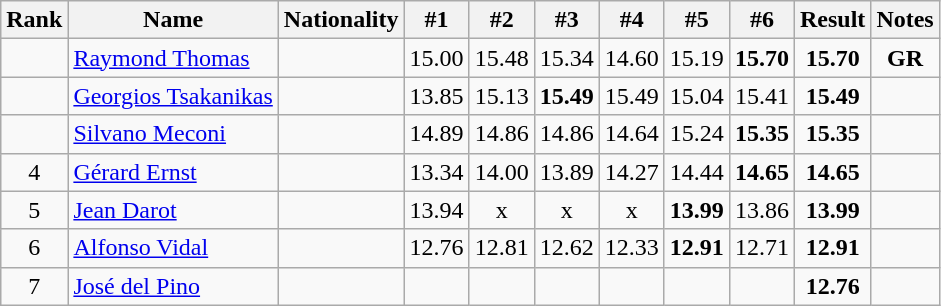<table class="wikitable sortable" style="text-align:center">
<tr>
<th>Rank</th>
<th>Name</th>
<th>Nationality</th>
<th>#1</th>
<th>#2</th>
<th>#3</th>
<th>#4</th>
<th>#5</th>
<th>#6</th>
<th>Result</th>
<th>Notes</th>
</tr>
<tr>
<td></td>
<td align=left><a href='#'>Raymond Thomas</a></td>
<td align=left></td>
<td>15.00</td>
<td>15.48</td>
<td>15.34</td>
<td>14.60</td>
<td>15.19</td>
<td><strong>15.70</strong></td>
<td><strong>15.70</strong></td>
<td><strong>GR</strong></td>
</tr>
<tr>
<td></td>
<td align=left><a href='#'>Georgios Tsakanikas</a></td>
<td align=left></td>
<td>13.85</td>
<td>15.13</td>
<td><strong>15.49</strong></td>
<td>15.49</td>
<td>15.04</td>
<td>15.41</td>
<td><strong>15.49</strong></td>
<td></td>
</tr>
<tr>
<td></td>
<td align=left><a href='#'>Silvano Meconi</a></td>
<td align=left></td>
<td>14.89</td>
<td>14.86</td>
<td>14.86</td>
<td>14.64</td>
<td>15.24</td>
<td><strong>15.35</strong></td>
<td><strong>15.35</strong></td>
<td></td>
</tr>
<tr>
<td>4</td>
<td align=left><a href='#'>Gérard Ernst</a></td>
<td align=left></td>
<td>13.34</td>
<td>14.00</td>
<td>13.89</td>
<td>14.27</td>
<td>14.44</td>
<td><strong>14.65</strong></td>
<td><strong>14.65</strong></td>
<td></td>
</tr>
<tr>
<td>5</td>
<td align=left><a href='#'>Jean Darot</a></td>
<td align=left></td>
<td>13.94</td>
<td>x</td>
<td>x</td>
<td>x</td>
<td><strong>13.99</strong></td>
<td>13.86</td>
<td><strong>13.99</strong></td>
<td></td>
</tr>
<tr>
<td>6</td>
<td align=left><a href='#'>Alfonso Vidal</a></td>
<td align=left></td>
<td>12.76</td>
<td>12.81</td>
<td>12.62</td>
<td>12.33</td>
<td><strong>12.91</strong></td>
<td>12.71</td>
<td><strong>12.91</strong></td>
<td></td>
</tr>
<tr>
<td>7</td>
<td align=left><a href='#'>José del Pino</a></td>
<td align=left></td>
<td></td>
<td></td>
<td></td>
<td></td>
<td></td>
<td></td>
<td><strong>12.76</strong></td>
<td></td>
</tr>
</table>
